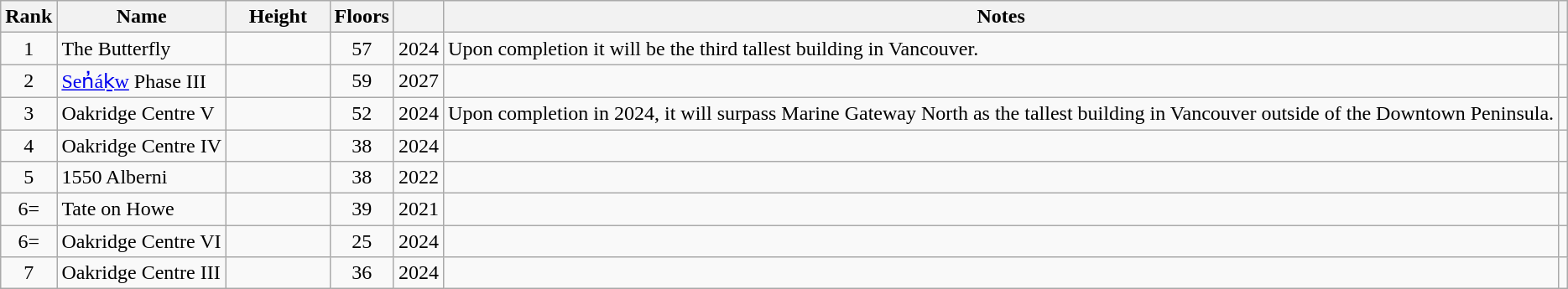<table class="wikitable sortable">
<tr>
<th>Rank</th>
<th>Name</th>
<th width="75px">Height</th>
<th>Floors</th>
<th></th>
<th class="unsortable">Notes</th>
<th class="unsortable"></th>
</tr>
<tr>
<td align="center">1</td>
<td>The Butterfly</td>
<td></td>
<td style="text-align:center">57</td>
<td>2024</td>
<td>Upon completion it will be the third tallest building in Vancouver.</td>
<td></td>
</tr>
<tr>
<td align="center">2</td>
<td><a href='#'>Sen̓áḵw</a> Phase III</td>
<td></td>
<td style="text-align:center">59</td>
<td>2027</td>
<td></td>
<td></td>
</tr>
<tr>
<td align="center">3</td>
<td>Oakridge Centre V</td>
<td></td>
<td style="text-align:center">52</td>
<td>2024</td>
<td>Upon completion in 2024, it will surpass Marine Gateway North as the tallest building in Vancouver outside of the Downtown Peninsula.</td>
<td></td>
</tr>
<tr>
<td align="center">4</td>
<td>Oakridge Centre IV</td>
<td></td>
<td style="text-align:center">38</td>
<td>2024</td>
<td></td>
<td></td>
</tr>
<tr>
<td align="center">5</td>
<td>1550 Alberni</td>
<td></td>
<td style="text-align:center">38</td>
<td>2022</td>
<td></td>
<td></td>
</tr>
<tr>
<td align="center">6=</td>
<td>Tate on Howe</td>
<td></td>
<td style="text-align:center">39</td>
<td>2021</td>
<td></td>
<td></td>
</tr>
<tr>
<td align="center">6=</td>
<td>Oakridge Centre VI</td>
<td></td>
<td style="text-align:center">25</td>
<td>2024</td>
<td></td>
<td></td>
</tr>
<tr>
<td align="center">7</td>
<td>Oakridge Centre III</td>
<td></td>
<td style="text-align:center">36</td>
<td>2024</td>
<td></td>
<td></td>
</tr>
</table>
